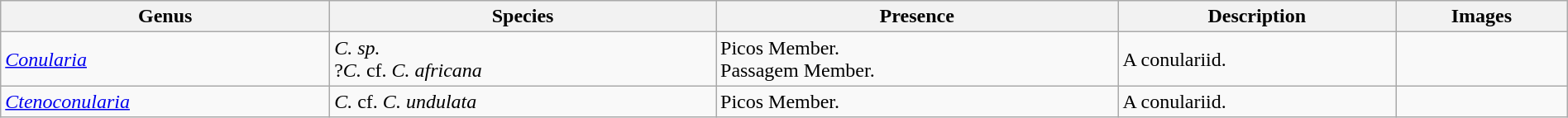<table class="wikitable" align="center" width="100%">
<tr>
<th>Genus</th>
<th>Species</th>
<th>Presence</th>
<th>Description</th>
<th>Images</th>
</tr>
<tr>
<td><em><a href='#'>Conularia</a></em></td>
<td><em>C. sp.</em><br>?<em>C.</em> cf. <em>C. africana</em></td>
<td>Picos Member.<br>Passagem Member.</td>
<td>A conulariid.</td>
<td></td>
</tr>
<tr>
<td><em><a href='#'>Ctenoconularia</a></em></td>
<td><em>C.</em> cf. <em>C. undulata</em></td>
<td>Picos Member.</td>
<td>A conulariid.</td>
<td></td>
</tr>
</table>
